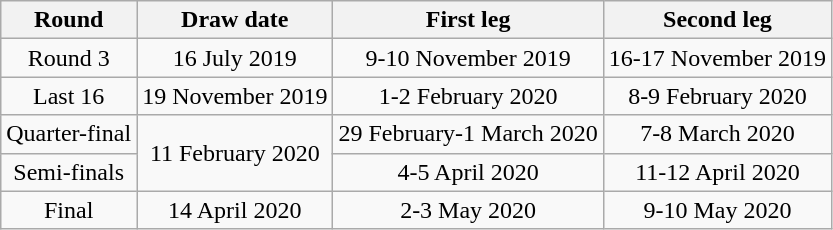<table class="wikitable" style="text-align:center">
<tr>
<th>Round</th>
<th>Draw date</th>
<th>First leg</th>
<th>Second leg</th>
</tr>
<tr>
<td>Round 3</td>
<td>16 July 2019</td>
<td>9-10 November 2019</td>
<td>16-17 November 2019</td>
</tr>
<tr>
<td>Last 16</td>
<td>19 November 2019</td>
<td>1-2 February 2020</td>
<td>8-9 February 2020</td>
</tr>
<tr>
<td>Quarter-final</td>
<td rowspan=2>11 February 2020</td>
<td>29 February-1 March 2020</td>
<td>7-8 March 2020</td>
</tr>
<tr>
<td>Semi-finals</td>
<td>4-5 April 2020</td>
<td>11-12 April 2020</td>
</tr>
<tr>
<td>Final</td>
<td>14 April 2020</td>
<td>2-3 May 2020</td>
<td>9-10 May 2020</td>
</tr>
</table>
